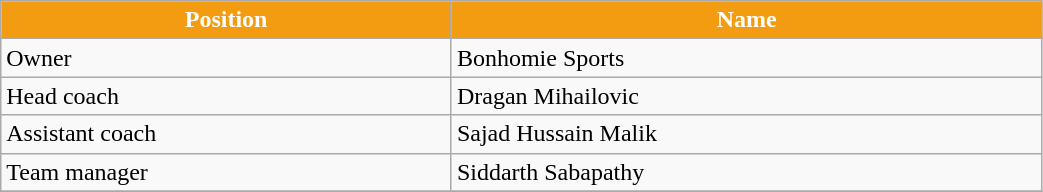<table class="wikitable"  style="font-size:100%; width:55%;">
<tr>
<th style=" text-align:center; color:white; background-color:#F39C12">Position</th>
<th style=" text-align:center; color:white; background-color:#F39C12">Name</th>
</tr>
<tr>
<td>Owner</td>
<td>Bonhomie Sports</td>
</tr>
<tr>
<td>Head coach</td>
<td> Dragan Mihailovic</td>
</tr>
<tr>
<td>Assistant coach</td>
<td> Sajad Hussain Malik</td>
</tr>
<tr>
<td>Team manager</td>
<td> Siddarth Sabapathy</td>
</tr>
<tr>
</tr>
</table>
